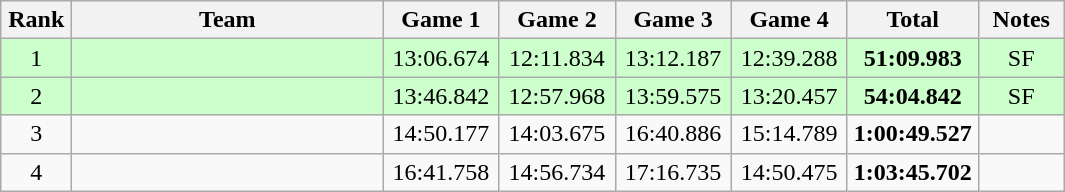<table class=wikitable style="text-align:center">
<tr>
<th width=40>Rank</th>
<th width=200>Team</th>
<th width=70>Game 1</th>
<th width=70>Game 2</th>
<th width=70>Game 3</th>
<th width=70>Game 4</th>
<th width=80>Total</th>
<th width=50>Notes</th>
</tr>
<tr bgcolor="#ccffcc">
<td>1</td>
<td align=left></td>
<td>13:06.674</td>
<td>12:11.834</td>
<td>13:12.187</td>
<td>12:39.288</td>
<td><strong>51:09.983</strong></td>
<td>SF</td>
</tr>
<tr bgcolor="#ccffcc">
<td>2</td>
<td align=left></td>
<td>13:46.842</td>
<td>12:57.968</td>
<td>13:59.575</td>
<td>13:20.457</td>
<td><strong>54:04.842</strong></td>
<td>SF</td>
</tr>
<tr>
<td>3</td>
<td align=left></td>
<td>14:50.177</td>
<td>14:03.675</td>
<td>16:40.886</td>
<td>15:14.789</td>
<td><strong>1:00:49.527</strong></td>
<td></td>
</tr>
<tr>
<td>4</td>
<td align=left></td>
<td>16:41.758</td>
<td>14:56.734</td>
<td>17:16.735</td>
<td>14:50.475</td>
<td><strong>1:03:45.702</strong></td>
<td></td>
</tr>
</table>
